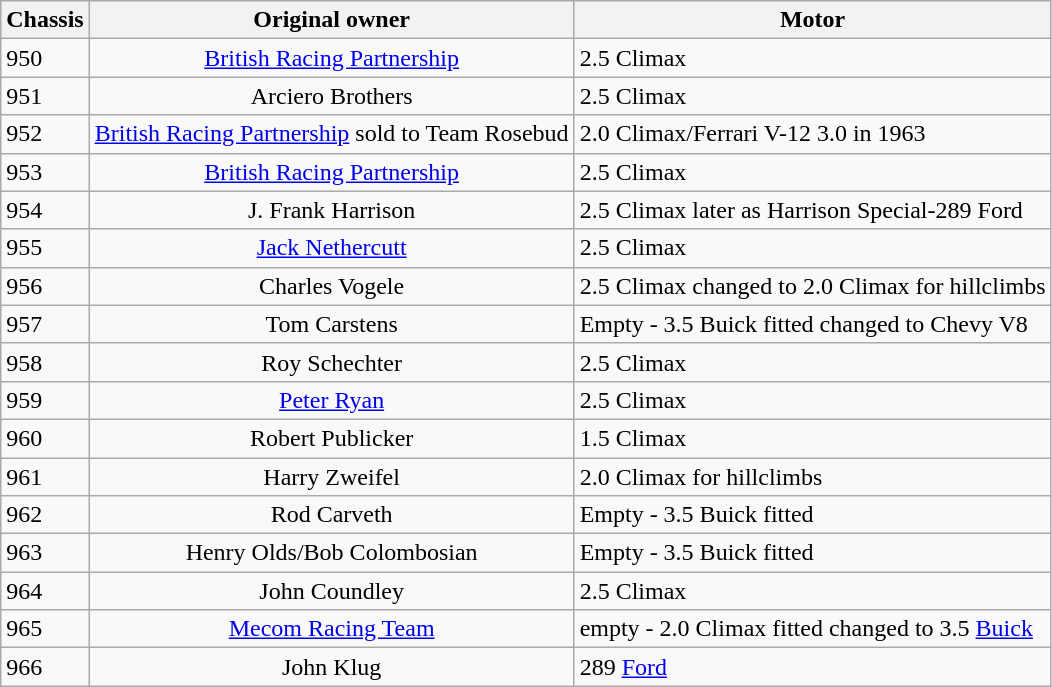<table class="wikitable">
<tr>
<th>Chassis</th>
<th>Original owner</th>
<th>Motor</th>
</tr>
<tr>
<td style="text-align:left;">950</td>
<td style="text-align:center;"><a href='#'>British Racing Partnership</a></td>
<td style="text-align:left;">2.5 Climax</td>
</tr>
<tr>
<td style="text-align:left;">951</td>
<td style="text-align:center;">Arciero Brothers</td>
<td style="text-align:left;">2.5 Climax</td>
</tr>
<tr>
<td style="text-align:left;">952</td>
<td style="text-align:center;"><a href='#'>British Racing Partnership</a> sold to Team Rosebud</td>
<td style="text-align:left;">2.0 Climax/Ferrari V-12 3.0 in 1963</td>
</tr>
<tr>
<td style="text-align:left;">953</td>
<td style="text-align:center;"><a href='#'>British Racing Partnership</a></td>
<td style="text-align:left;">2.5 Climax</td>
</tr>
<tr>
<td style="text-align:left;">954</td>
<td style="text-align:center;">J. Frank Harrison</td>
<td style="text-align:left;">2.5 Climax later as Harrison Special-289 Ford</td>
</tr>
<tr>
<td style="text-align:left;">955</td>
<td style="text-align:center;"><a href='#'>Jack Nethercutt</a></td>
<td style="text-align:left;">2.5 Climax</td>
</tr>
<tr>
<td style="text-align:left;">956</td>
<td style="text-align:center;">Charles Vogele</td>
<td style="text-align:left;">2.5 Climax changed to 2.0 Climax for hillclimbs</td>
</tr>
<tr>
<td style="text-align:left;">957</td>
<td style="text-align:center;">Tom Carstens</td>
<td style="text-align:left;">Empty - 3.5 Buick fitted changed to Chevy V8</td>
</tr>
<tr>
<td style="text-align:left;">958</td>
<td style="text-align:center;">Roy Schechter</td>
<td style="text-align:left;">2.5 Climax</td>
</tr>
<tr>
<td style="text-align:left;">959</td>
<td style="text-align:center;"><a href='#'>Peter Ryan</a></td>
<td style="text-align:left;">2.5 Climax</td>
</tr>
<tr>
<td style="text-align:left;">960</td>
<td style="text-align:center;">Robert Publicker</td>
<td style="text-align:left;">1.5 Climax</td>
</tr>
<tr>
<td style="text-align:left;">961</td>
<td style="text-align:center;">Harry Zweifel</td>
<td style="text-align:left;">2.0 Climax for hillclimbs</td>
</tr>
<tr>
<td style="text-align:left;">962</td>
<td style="text-align:center;">Rod Carveth</td>
<td style="text-align:left;">Empty - 3.5 Buick fitted</td>
</tr>
<tr>
<td style="text-align:left;">963</td>
<td style="text-align:center;">Henry Olds/Bob Colombosian</td>
<td style="text-align:left;">Empty - 3.5 Buick fitted</td>
</tr>
<tr>
<td style="text-align:left;">964</td>
<td style="text-align:center;">John Coundley</td>
<td style="text-align:left;">2.5 Climax</td>
</tr>
<tr>
<td style="text-align:left;">965</td>
<td style="text-align:center;"><a href='#'>Mecom Racing Team</a></td>
<td style="text-align:left;">empty - 2.0 Climax fitted changed to 3.5 <a href='#'>Buick</a></td>
</tr>
<tr>
<td style="text-align:left;">966</td>
<td style="text-align:center;">John Klug</td>
<td style="text-align:left;">289 <a href='#'>Ford</a></td>
</tr>
</table>
